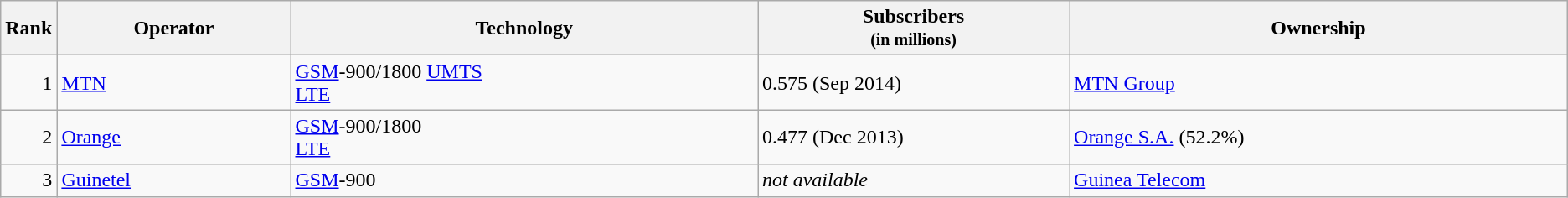<table class="wikitable">
<tr>
<th style="width:3%;">Rank</th>
<th style="width:15%;">Operator</th>
<th style="width:30%;">Technology</th>
<th style="width:20%;">Subscribers<br><small>(in millions)</small></th>
<th style="width:32%;">Ownership</th>
</tr>
<tr>
<td align=right>1</td>
<td><a href='#'>MTN</a></td>
<td><a href='#'>GSM</a>-900/1800 <a href='#'>UMTS</a><br><a href='#'>LTE</a></td>
<td>0.575 (Sep 2014)</td>
<td><a href='#'>MTN Group</a></td>
</tr>
<tr>
<td align=right>2</td>
<td><a href='#'>Orange</a></td>
<td><a href='#'>GSM</a>-900/1800<br><a href='#'>LTE</a></td>
<td>0.477 (Dec 2013)</td>
<td><a href='#'>Orange S.A.</a> (52.2%)</td>
</tr>
<tr>
<td align=right>3</td>
<td><a href='#'>Guinetel</a></td>
<td><a href='#'>GSM</a>-900</td>
<td><em>not available</em></td>
<td><a href='#'>Guinea Telecom</a></td>
</tr>
</table>
